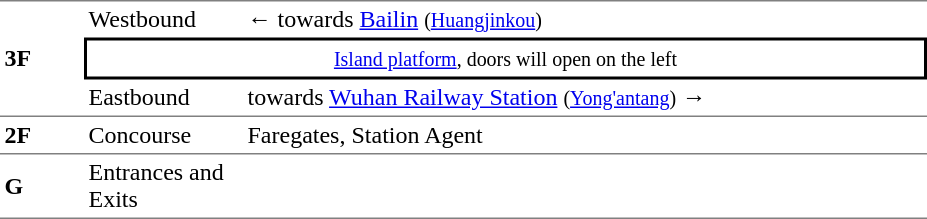<table table border=0 cellspacing=0 cellpadding=3>
<tr>
<td style="border-top:solid 1px gray;border-bottom:solid 1px gray;" rowspan=3><strong>3F</strong></td>
<td style="border-top:solid 1px gray;border-bottom:solid 0px gray;">Westbound</td>
<td style="border-top:solid 1px gray;border-bottom:solid 0px gray;">←  towards <a href='#'>Bailin</a> <small>(<a href='#'>Huangjinkou</a>)</small></td>
</tr>
<tr>
<td style="border-right:solid 2px black;border-left:solid 2px black;border-top:solid 2px black;border-bottom:solid 2px black;text-align:center;" colspan=2><small><a href='#'>Island platform</a>, doors will open on the left</small></td>
</tr>
<tr>
<td style="border-bottom:solid 1px gray;">Eastbound</td>
<td style="border-bottom:solid 1px gray;"> towards <a href='#'>Wuhan Railway Station</a> <small>(<a href='#'>Yong'antang</a>)</small> →</td>
</tr>
<tr>
<td style="border-top:solid 0px gray;border-bottom:solid 1px gray;" width=50><strong>2F</strong></td>
<td style="border-top:solid 0px gray;border-bottom:solid 1px gray;" width=100>Concourse</td>
<td style="border-top:solid 0px gray;border-bottom:solid 1px gray;" width=450>Faregates, Station Agent</td>
</tr>
<tr>
<td style="border-top:solid 0px gray;border-bottom:solid 1px gray;" width=50><strong>G</strong></td>
<td style="border-top:solid 0px gray;border-bottom:solid 1px gray;" width=100>Entrances and Exits</td>
<td style="border-top:solid 0px gray;border-bottom:solid 1px gray;" width=450></td>
</tr>
</table>
